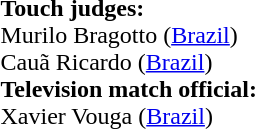<table style="width:100%">
<tr>
<td><br><br><strong>Touch judges:</strong>
<br>Murilo Bragotto (<a href='#'>Brazil</a>)
<br>Cauã Ricardo (<a href='#'>Brazil</a>)
<br><strong>Television match official:</strong>
<br>Xavier Vouga (<a href='#'>Brazil</a>)</td>
</tr>
</table>
